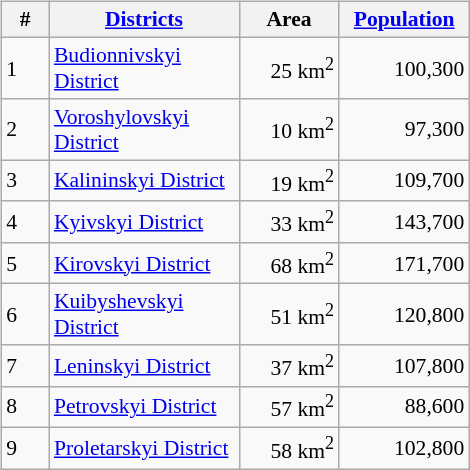<table cellspacing="2px">
<tr>
<td><br><table class="sortable wikitable" style="text-align:left; font-size:90%">
<tr style="font-size:100%; text-align:left">
<th style="width:25px;">#</th>
<th style="width:120px;"><a href='#'>Districts</a></th>
<th style="width:60px;">Area</th>
<th style="width:80px;"><a href='#'>Population</a></th>
</tr>
<tr>
<td>1</td>
<td><a href='#'>Budionnivskyi District</a></td>
<td style="text-align:right">25 km<sup>2</sup></td>
<td style="text-align:right">100,300</td>
</tr>
<tr>
<td>2</td>
<td><a href='#'>Voroshylovskyi District</a></td>
<td style="text-align:right">10 km<sup>2</sup></td>
<td style="text-align:right">97,300</td>
</tr>
<tr>
<td>3</td>
<td><a href='#'>Kalininskyi District</a></td>
<td style="text-align:right">19 km<sup>2</sup></td>
<td style="text-align:right">109,700</td>
</tr>
<tr>
<td>4</td>
<td><a href='#'>Kyivskyi District</a></td>
<td style="text-align:right">33 km<sup>2</sup></td>
<td style="text-align:right">143,700</td>
</tr>
<tr>
<td>5</td>
<td><a href='#'>Kirovskyi District</a></td>
<td style="text-align:right">68 km<sup>2</sup></td>
<td style="text-align:right">171,700</td>
</tr>
<tr>
<td>6</td>
<td><a href='#'>Kuibyshevskyi District</a></td>
<td style="text-align:right">51 km<sup>2</sup></td>
<td style="text-align:right">120,800</td>
</tr>
<tr>
<td>7</td>
<td><a href='#'>Leninskyi District</a></td>
<td style="text-align:right">37 km<sup>2</sup></td>
<td style="text-align:right">107,800</td>
</tr>
<tr>
<td>8</td>
<td><a href='#'>Petrovskyi District</a></td>
<td style="text-align:right">57 km<sup>2</sup></td>
<td style="text-align:right">88,600</td>
</tr>
<tr>
<td>9</td>
<td><a href='#'>Proletarskyi District</a></td>
<td style="text-align:right">58 km<sup>2</sup></td>
<td style="text-align:right">102,800</td>
</tr>
</table>
</td>
</tr>
</table>
